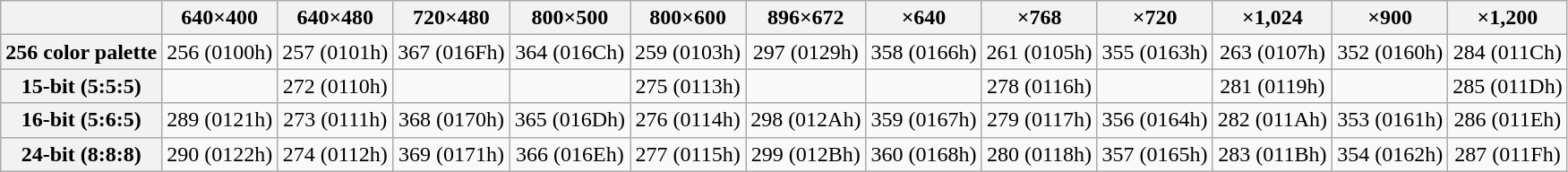<table class="wikitable" style="text-align: center;">
<tr>
<th></th>
<th>640×400</th>
<th>640×480</th>
<th>720×480</th>
<th>800×500</th>
<th>800×600</th>
<th>896×672</th>
<th>×640</th>
<th>×768</th>
<th>×720</th>
<th>×1,024</th>
<th>×900</th>
<th>×1,200</th>
</tr>
<tr>
<th>256 color palette</th>
<td>256 (0100h)</td>
<td>257 (0101h)</td>
<td>367 (016Fh)</td>
<td>364 (016Ch)</td>
<td>259 (0103h)</td>
<td>297 (0129h)</td>
<td>358 (0166h)</td>
<td>261 (0105h)</td>
<td>355 (0163h)</td>
<td>263 (0107h)</td>
<td>352 (0160h)</td>
<td>284 (011Ch)</td>
</tr>
<tr>
<th>15-bit (5:5:5)</th>
<td></td>
<td>272 (0110h)</td>
<td></td>
<td></td>
<td>275 (0113h)</td>
<td></td>
<td></td>
<td>278 (0116h)</td>
<td></td>
<td>281 (0119h)</td>
<td></td>
<td>285 (011Dh)</td>
</tr>
<tr>
<th>16-bit (5:6:5)</th>
<td>289 (0121h)</td>
<td>273 (0111h)</td>
<td>368 (0170h)</td>
<td>365 (016Dh)</td>
<td>276 (0114h)</td>
<td>298 (012Ah)</td>
<td>359 (0167h)</td>
<td>279 (0117h)</td>
<td>356 (0164h)</td>
<td>282 (011Ah)</td>
<td>353 (0161h)</td>
<td>286 (011Eh)</td>
</tr>
<tr>
<th>24-bit (8:8:8)</th>
<td>290 (0122h)</td>
<td>274 (0112h)</td>
<td>369 (0171h)</td>
<td>366 (016Eh)</td>
<td>277 (0115h)</td>
<td>299 (012Bh)</td>
<td>360 (0168h)</td>
<td>280 (0118h)</td>
<td>357 (0165h)</td>
<td>283 (011Bh)</td>
<td>354 (0162h)</td>
<td>287 (011Fh)</td>
</tr>
</table>
